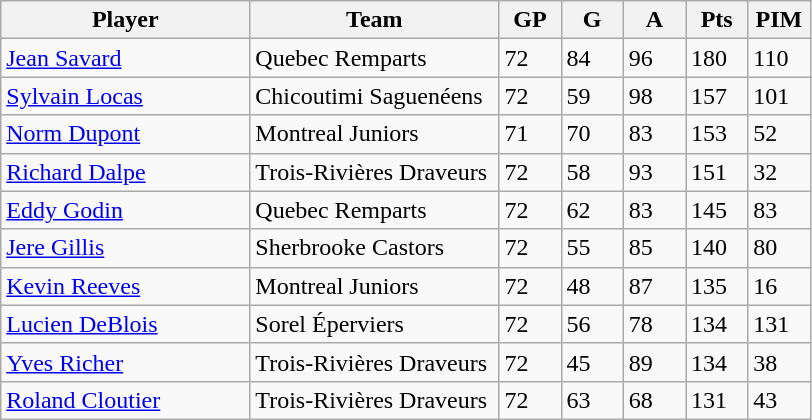<table class="wikitable">
<tr>
<th bgcolor="#DDDDFF" width="30%">Player</th>
<th bgcolor="#DDDDFF" width="30%">Team</th>
<th bgcolor="#DDDDFF" width="7.5%">GP</th>
<th bgcolor="#DDDDFF" width="7.5%">G</th>
<th bgcolor="#DDDDFF" width="7.5%">A</th>
<th bgcolor="#DDDDFF" width="7.5%">Pts</th>
<th bgcolor="#DDDDFF" width="7.5%">PIM</th>
</tr>
<tr>
<td><a href='#'>Jean Savard</a></td>
<td>Quebec Remparts</td>
<td>72</td>
<td>84</td>
<td>96</td>
<td>180</td>
<td>110</td>
</tr>
<tr>
<td><a href='#'>Sylvain Locas</a></td>
<td>Chicoutimi Saguenéens</td>
<td>72</td>
<td>59</td>
<td>98</td>
<td>157</td>
<td>101</td>
</tr>
<tr>
<td><a href='#'>Norm Dupont</a></td>
<td>Montreal Juniors</td>
<td>71</td>
<td>70</td>
<td>83</td>
<td>153</td>
<td>52</td>
</tr>
<tr>
<td><a href='#'>Richard Dalpe</a></td>
<td>Trois-Rivières Draveurs</td>
<td>72</td>
<td>58</td>
<td>93</td>
<td>151</td>
<td>32</td>
</tr>
<tr>
<td><a href='#'>Eddy Godin</a></td>
<td>Quebec Remparts</td>
<td>72</td>
<td>62</td>
<td>83</td>
<td>145</td>
<td>83</td>
</tr>
<tr>
<td><a href='#'>Jere Gillis</a></td>
<td>Sherbrooke Castors</td>
<td>72</td>
<td>55</td>
<td>85</td>
<td>140</td>
<td>80</td>
</tr>
<tr>
<td><a href='#'>Kevin Reeves</a></td>
<td>Montreal Juniors</td>
<td>72</td>
<td>48</td>
<td>87</td>
<td>135</td>
<td>16</td>
</tr>
<tr>
<td><a href='#'>Lucien DeBlois</a></td>
<td>Sorel Éperviers</td>
<td>72</td>
<td>56</td>
<td>78</td>
<td>134</td>
<td>131</td>
</tr>
<tr>
<td><a href='#'>Yves Richer</a></td>
<td>Trois-Rivières Draveurs</td>
<td>72</td>
<td>45</td>
<td>89</td>
<td>134</td>
<td>38</td>
</tr>
<tr>
<td><a href='#'>Roland Cloutier</a></td>
<td>Trois-Rivières Draveurs</td>
<td>72</td>
<td>63</td>
<td>68</td>
<td>131</td>
<td>43</td>
</tr>
</table>
